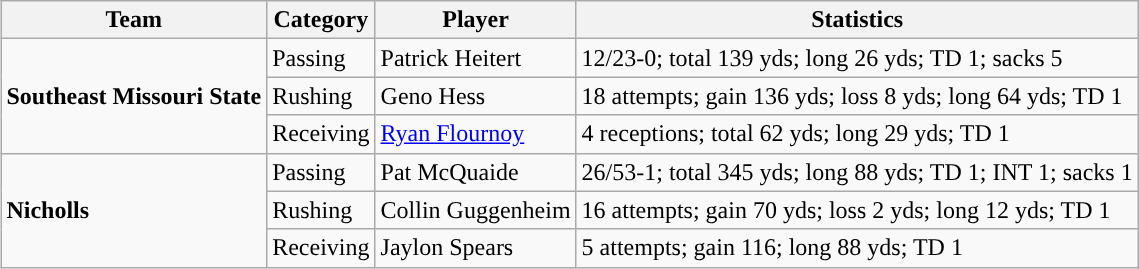<table class="wikitable" style="float: right;">
<tr>
<th>Team</th>
<th>Category</th>
<th>Player</th>
<th>Statistics</th>
</tr>
<tr>
<td rowspan=3><strong>Southeast Missouri State</strong></td>
<td>Passing</td>
<td>Patrick Heitert</td>
<td>12/23-0; total 139 yds; long 26 yds; TD 1; sacks 5</td>
</tr>
<tr>
<td>Rushing</td>
<td>Geno Hess</td>
<td>18 attempts; gain 136 yds; loss 8 yds; long 64 yds; TD 1</td>
</tr>
<tr>
<td>Receiving</td>
<td><a href='#'>Ryan Flournoy</a></td>
<td>4 receptions; total 62 yds; long 29 yds; TD 1</td>
</tr>
<tr>
<td rowspan=3><strong>Nicholls</strong></td>
<td>Passing</td>
<td>Pat McQuaide</td>
<td>26/53-1; total 345 yds; long 88 yds; TD 1; INT 1; sacks 1</td>
</tr>
<tr>
<td>Rushing</td>
<td>Collin Guggenheim</td>
<td>16 attempts; gain 70 yds; loss 2 yds; long 12 yds; TD 1</td>
</tr>
<tr>
<td>Receiving</td>
<td>Jaylon Spears</td>
<td>5 attempts; gain 116; long 88 yds; TD 1</td>
</tr>
</table>
